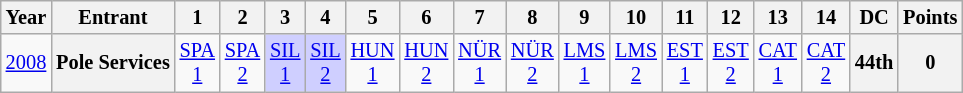<table class="wikitable" style="text-align:center; font-size:85%">
<tr>
<th>Year</th>
<th>Entrant</th>
<th>1</th>
<th>2</th>
<th>3</th>
<th>4</th>
<th>5</th>
<th>6</th>
<th>7</th>
<th>8</th>
<th>9</th>
<th>10</th>
<th>11</th>
<th>12</th>
<th>13</th>
<th>14</th>
<th>DC</th>
<th>Points</th>
</tr>
<tr>
<td><a href='#'>2008</a></td>
<th nowrap>Pole Services</th>
<td style="background:#;"><a href='#'>SPA<br>1</a><br></td>
<td style="background:#;"><a href='#'>SPA<br>2</a><br></td>
<td style="background:#cfcfff;"><a href='#'>SIL<br>1</a><br></td>
<td style="background:#cfcfff;"><a href='#'>SIL<br>2</a><br></td>
<td style="background:#;"><a href='#'>HUN<br>1</a><br></td>
<td style="background:#;"><a href='#'>HUN<br>2</a><br></td>
<td style="background:#;"><a href='#'>NÜR<br>1</a><br></td>
<td style="background:#;"><a href='#'>NÜR<br>2</a><br></td>
<td style="background:#;"><a href='#'>LMS<br>1</a><br></td>
<td style="background:#;"><a href='#'>LMS<br>2</a><br></td>
<td style="background:#;"><a href='#'>EST<br>1</a><br></td>
<td style="background:#;"><a href='#'>EST<br>2</a><br></td>
<td style="background:#;"><a href='#'>CAT<br>1</a><br></td>
<td style="background:#;"><a href='#'>CAT<br>2</a><br></td>
<th>44th</th>
<th>0</th>
</tr>
</table>
